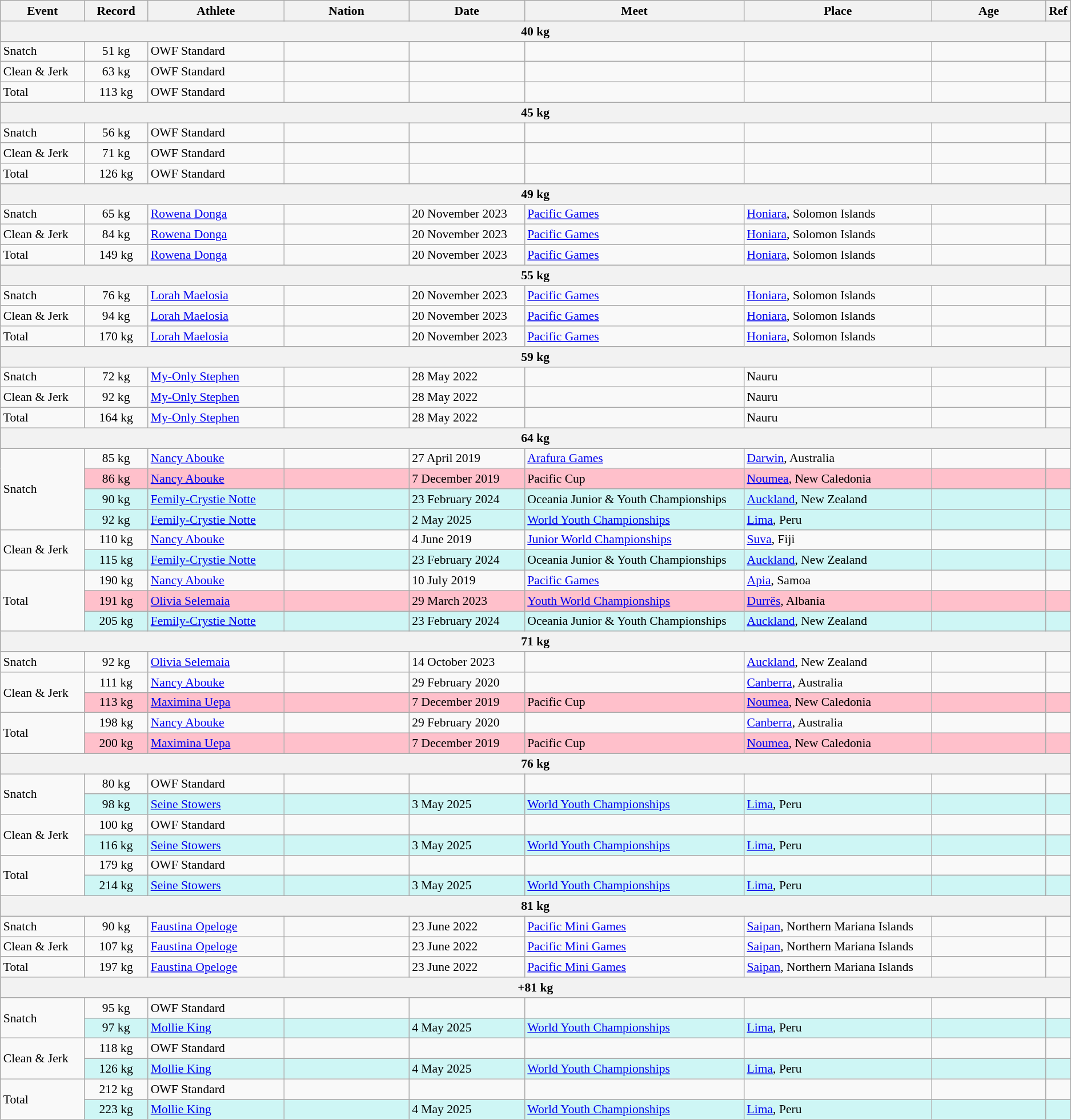<table class="wikitable" style="font-size:90%;">
<tr>
<th width=8%>Event</th>
<th width=6%>Record</th>
<th width=13%>Athlete</th>
<th width=12%>Nation</th>
<th width=11%>Date</th>
<th width=21%>Meet</th>
<th width=18%>Place</th>
<th width=11%>Age</th>
<th>Ref</th>
</tr>
<tr bgcolor="#DDDDDD">
<th colspan="9">40 kg</th>
</tr>
<tr>
<td>Snatch</td>
<td align=center>51 kg</td>
<td>OWF Standard</td>
<td></td>
<td></td>
<td></td>
<td></td>
<td></td>
<td></td>
</tr>
<tr>
<td>Clean & Jerk</td>
<td align=center>63 kg</td>
<td>OWF Standard</td>
<td></td>
<td></td>
<td></td>
<td></td>
<td></td>
<td></td>
</tr>
<tr>
<td>Total</td>
<td align=center>113 kg</td>
<td>OWF Standard</td>
<td></td>
<td></td>
<td></td>
<td></td>
<td></td>
<td></td>
</tr>
<tr bgcolor="#DDDDDD">
<th colspan="9">45 kg</th>
</tr>
<tr>
<td>Snatch</td>
<td align=center>56 kg</td>
<td>OWF Standard</td>
<td></td>
<td></td>
<td></td>
<td></td>
<td></td>
<td></td>
</tr>
<tr>
<td>Clean & Jerk</td>
<td align=center>71 kg</td>
<td>OWF Standard</td>
<td></td>
<td></td>
<td></td>
<td></td>
<td></td>
<td></td>
</tr>
<tr>
<td>Total</td>
<td align=center>126 kg</td>
<td>OWF Standard</td>
<td></td>
<td></td>
<td></td>
<td></td>
<td></td>
<td></td>
</tr>
<tr bgcolor="#DDDDDD">
<th colspan="9">49 kg</th>
</tr>
<tr>
<td>Snatch</td>
<td align=center>65 kg</td>
<td><a href='#'>Rowena Donga</a></td>
<td></td>
<td>20 November 2023</td>
<td><a href='#'>Pacific Games</a></td>
<td><a href='#'>Honiara</a>, Solomon Islands</td>
<td></td>
<td></td>
</tr>
<tr>
<td>Clean & Jerk</td>
<td align=center>84 kg</td>
<td><a href='#'>Rowena Donga</a></td>
<td></td>
<td>20 November 2023</td>
<td><a href='#'>Pacific Games</a></td>
<td><a href='#'>Honiara</a>, Solomon Islands</td>
<td></td>
<td></td>
</tr>
<tr>
<td>Total</td>
<td align=center>149 kg</td>
<td><a href='#'>Rowena Donga</a></td>
<td></td>
<td>20 November 2023</td>
<td><a href='#'>Pacific Games</a></td>
<td><a href='#'>Honiara</a>, Solomon Islands</td>
<td></td>
<td></td>
</tr>
<tr bgcolor="#DDDDDD">
<th colspan="9">55 kg</th>
</tr>
<tr>
<td>Snatch</td>
<td align=center>76 kg</td>
<td><a href='#'>Lorah Maelosia</a></td>
<td></td>
<td>20 November 2023</td>
<td><a href='#'>Pacific Games</a></td>
<td><a href='#'>Honiara</a>, Solomon Islands</td>
<td></td>
<td></td>
</tr>
<tr>
<td>Clean & Jerk</td>
<td align=center>94 kg</td>
<td><a href='#'>Lorah Maelosia</a></td>
<td></td>
<td>20 November 2023</td>
<td><a href='#'>Pacific Games</a></td>
<td><a href='#'>Honiara</a>, Solomon Islands</td>
<td></td>
<td></td>
</tr>
<tr>
<td>Total</td>
<td align=center>170 kg</td>
<td><a href='#'>Lorah Maelosia</a></td>
<td></td>
<td>20 November 2023</td>
<td><a href='#'>Pacific Games</a></td>
<td><a href='#'>Honiara</a>, Solomon Islands</td>
<td></td>
<td></td>
</tr>
<tr bgcolor="#DDDDDD">
<th colspan="9">59 kg</th>
</tr>
<tr>
<td>Snatch</td>
<td align=center>72 kg</td>
<td><a href='#'>My-Only Stephen</a></td>
<td></td>
<td>28 May 2022</td>
<td></td>
<td>Nauru</td>
<td></td>
<td></td>
</tr>
<tr>
<td>Clean & Jerk</td>
<td align=center>92 kg</td>
<td><a href='#'>My-Only Stephen</a></td>
<td></td>
<td>28 May 2022</td>
<td></td>
<td>Nauru</td>
<td></td>
<td></td>
</tr>
<tr>
<td>Total</td>
<td align=center>164 kg</td>
<td><a href='#'>My-Only Stephen</a></td>
<td></td>
<td>28 May 2022</td>
<td></td>
<td>Nauru</td>
<td></td>
<td></td>
</tr>
<tr bgcolor="#DDDDDD">
<th colspan="9">64 kg</th>
</tr>
<tr>
<td rowspan="4">Snatch</td>
<td align=center>85 kg</td>
<td><a href='#'>Nancy Abouke</a></td>
<td></td>
<td>27 April 2019</td>
<td><a href='#'>Arafura Games</a></td>
<td><a href='#'>Darwin</a>, Australia</td>
<td></td>
<td></td>
</tr>
<tr style="background:pink">
<td align=center>86 kg</td>
<td><a href='#'>Nancy Abouke</a></td>
<td></td>
<td>7 December 2019</td>
<td>Pacific Cup</td>
<td><a href='#'>Noumea</a>, New Caledonia</td>
<td></td>
<td></td>
</tr>
<tr bgcolor=#CEF6F5>
<td align=center>90 kg</td>
<td><a href='#'>Femily-Crystie Notte</a></td>
<td></td>
<td>23 February 2024</td>
<td>Oceania Junior & Youth Championships</td>
<td><a href='#'>Auckland</a>, New Zealand</td>
<td></td>
<td></td>
</tr>
<tr bgcolor=#CEF6F5>
<td align=center>92 kg</td>
<td><a href='#'>Femily-Crystie Notte</a></td>
<td></td>
<td>2 May 2025</td>
<td><a href='#'>World Youth Championships</a></td>
<td><a href='#'>Lima</a>, Peru</td>
<td></td>
<td></td>
</tr>
<tr>
<td rowspan=2>Clean & Jerk</td>
<td align=center>110 kg</td>
<td><a href='#'>Nancy Abouke</a></td>
<td></td>
<td>4 June 2019</td>
<td><a href='#'>Junior World Championships</a></td>
<td><a href='#'>Suva</a>, Fiji</td>
<td></td>
<td></td>
</tr>
<tr bgcolor=#CEF6F5>
<td align=center>115 kg</td>
<td><a href='#'>Femily-Crystie Notte</a></td>
<td></td>
<td>23 February 2024</td>
<td>Oceania Junior & Youth Championships</td>
<td><a href='#'>Auckland</a>, New Zealand</td>
<td></td>
<td></td>
</tr>
<tr>
<td rowspan=3>Total</td>
<td align=center>190 kg</td>
<td><a href='#'>Nancy Abouke</a></td>
<td></td>
<td>10 July 2019</td>
<td><a href='#'>Pacific Games</a></td>
<td><a href='#'>Apia</a>, Samoa</td>
<td></td>
<td></td>
</tr>
<tr style="background:pink">
<td align=center>191 kg</td>
<td><a href='#'>Olivia Selemaia</a></td>
<td></td>
<td>29 March 2023</td>
<td><a href='#'>Youth World Championships</a></td>
<td><a href='#'>Durrës</a>, Albania</td>
<td></td>
<td></td>
</tr>
<tr bgcolor=#CEF6F5>
<td align=center>205 kg</td>
<td><a href='#'>Femily-Crystie Notte</a></td>
<td></td>
<td>23 February 2024</td>
<td>Oceania Junior & Youth Championships</td>
<td><a href='#'>Auckland</a>, New Zealand</td>
<td></td>
<td></td>
</tr>
<tr bgcolor="#DDDDDD">
<th colspan="9">71 kg</th>
</tr>
<tr>
<td>Snatch</td>
<td align=center>92 kg</td>
<td><a href='#'>Olivia Selemaia</a></td>
<td></td>
<td>14 October 2023</td>
<td></td>
<td><a href='#'>Auckland</a>, New Zealand</td>
<td></td>
<td></td>
</tr>
<tr>
<td rowspan=2>Clean & Jerk</td>
<td align=center>111 kg</td>
<td><a href='#'>Nancy Abouke</a></td>
<td></td>
<td>29 February 2020</td>
<td></td>
<td><a href='#'>Canberra</a>, Australia</td>
<td></td>
<td></td>
</tr>
<tr style="background:pink">
<td align=center>113 kg</td>
<td><a href='#'>Maximina Uepa</a></td>
<td></td>
<td>7 December 2019</td>
<td>Pacific Cup</td>
<td><a href='#'>Noumea</a>, New Caledonia</td>
<td></td>
<td></td>
</tr>
<tr>
<td rowspan=2>Total</td>
<td align=center>198 kg</td>
<td><a href='#'>Nancy Abouke</a></td>
<td></td>
<td>29 February 2020</td>
<td></td>
<td><a href='#'>Canberra</a>, Australia</td>
<td></td>
<td></td>
</tr>
<tr style="background:pink">
<td align=center>200 kg</td>
<td><a href='#'>Maximina Uepa</a></td>
<td></td>
<td>7 December 2019</td>
<td>Pacific Cup</td>
<td><a href='#'>Noumea</a>, New Caledonia</td>
<td></td>
<td></td>
</tr>
<tr bgcolor="#DDDDDD">
<th colspan="9">76 kg</th>
</tr>
<tr>
<td rowspan=2>Snatch</td>
<td align=center>80 kg</td>
<td>OWF Standard</td>
<td></td>
<td></td>
<td></td>
<td></td>
<td></td>
<td></td>
</tr>
<tr bgcolor=#CEF6F5>
<td align=center>98 kg</td>
<td><a href='#'>Seine Stowers</a></td>
<td></td>
<td>3 May 2025</td>
<td><a href='#'>World Youth Championships</a></td>
<td><a href='#'>Lima</a>, Peru</td>
<td></td>
<td></td>
</tr>
<tr>
<td rowspan=2>Clean & Jerk</td>
<td align=center>100 kg</td>
<td>OWF Standard</td>
<td></td>
<td></td>
<td></td>
<td></td>
<td></td>
<td></td>
</tr>
<tr bgcolor=#CEF6F5>
<td align=center>116 kg</td>
<td><a href='#'>Seine Stowers</a></td>
<td></td>
<td>3 May 2025</td>
<td><a href='#'>World Youth Championships</a></td>
<td><a href='#'>Lima</a>, Peru</td>
<td></td>
<td></td>
</tr>
<tr>
<td rowspan=2>Total</td>
<td align=center>179 kg</td>
<td>OWF Standard</td>
<td></td>
<td></td>
<td></td>
<td></td>
<td></td>
<td></td>
</tr>
<tr bgcolor=#CEF6F5>
<td align=center>214 kg</td>
<td><a href='#'>Seine Stowers</a></td>
<td></td>
<td>3 May 2025</td>
<td><a href='#'>World Youth Championships</a></td>
<td><a href='#'>Lima</a>, Peru</td>
<td></td>
<td></td>
</tr>
<tr bgcolor="#DDDDDD">
<th colspan="9">81 kg</th>
</tr>
<tr>
<td>Snatch</td>
<td align=center>90 kg</td>
<td><a href='#'>Faustina Opeloge</a></td>
<td></td>
<td>23 June 2022</td>
<td><a href='#'>Pacific Mini Games</a></td>
<td><a href='#'>Saipan</a>, Northern Mariana Islands</td>
<td></td>
<td></td>
</tr>
<tr>
<td>Clean & Jerk</td>
<td align=center>107 kg</td>
<td><a href='#'>Faustina Opeloge</a></td>
<td></td>
<td>23 June 2022</td>
<td><a href='#'>Pacific Mini Games</a></td>
<td><a href='#'>Saipan</a>, Northern Mariana Islands</td>
<td></td>
<td></td>
</tr>
<tr>
<td>Total</td>
<td align=center>197 kg</td>
<td><a href='#'>Faustina Opeloge</a></td>
<td></td>
<td>23 June 2022</td>
<td><a href='#'>Pacific Mini Games</a></td>
<td><a href='#'>Saipan</a>, Northern Mariana Islands</td>
<td></td>
<td></td>
</tr>
<tr bgcolor="#DDDDDD">
<th colspan="9">+81 kg</th>
</tr>
<tr>
<td rowspan=2>Snatch</td>
<td align=center>95 kg</td>
<td>OWF Standard</td>
<td></td>
<td></td>
<td></td>
<td></td>
<td></td>
<td></td>
</tr>
<tr bgcolor=#CEF6F5>
<td align=center>97 kg</td>
<td><a href='#'>Mollie King</a></td>
<td></td>
<td>4 May 2025</td>
<td><a href='#'>World Youth Championships</a></td>
<td><a href='#'>Lima</a>, Peru</td>
<td></td>
<td></td>
</tr>
<tr>
<td rowspan=2>Clean & Jerk</td>
<td align=center>118 kg</td>
<td>OWF Standard</td>
<td></td>
<td></td>
<td></td>
<td></td>
<td></td>
<td></td>
</tr>
<tr bgcolor=#CEF6F5>
<td align=center>126 kg</td>
<td><a href='#'>Mollie King</a></td>
<td></td>
<td>4 May 2025</td>
<td><a href='#'>World Youth Championships</a></td>
<td><a href='#'>Lima</a>, Peru</td>
<td></td>
<td></td>
</tr>
<tr>
<td rowspan=2>Total</td>
<td align=center>212 kg</td>
<td>OWF Standard</td>
<td></td>
<td></td>
<td></td>
<td></td>
<td></td>
<td></td>
</tr>
<tr bgcolor=#CEF6F5>
<td align=center>223 kg</td>
<td><a href='#'>Mollie King</a></td>
<td></td>
<td>4 May 2025</td>
<td><a href='#'>World Youth Championships</a></td>
<td><a href='#'>Lima</a>, Peru</td>
<td></td>
<td></td>
</tr>
</table>
